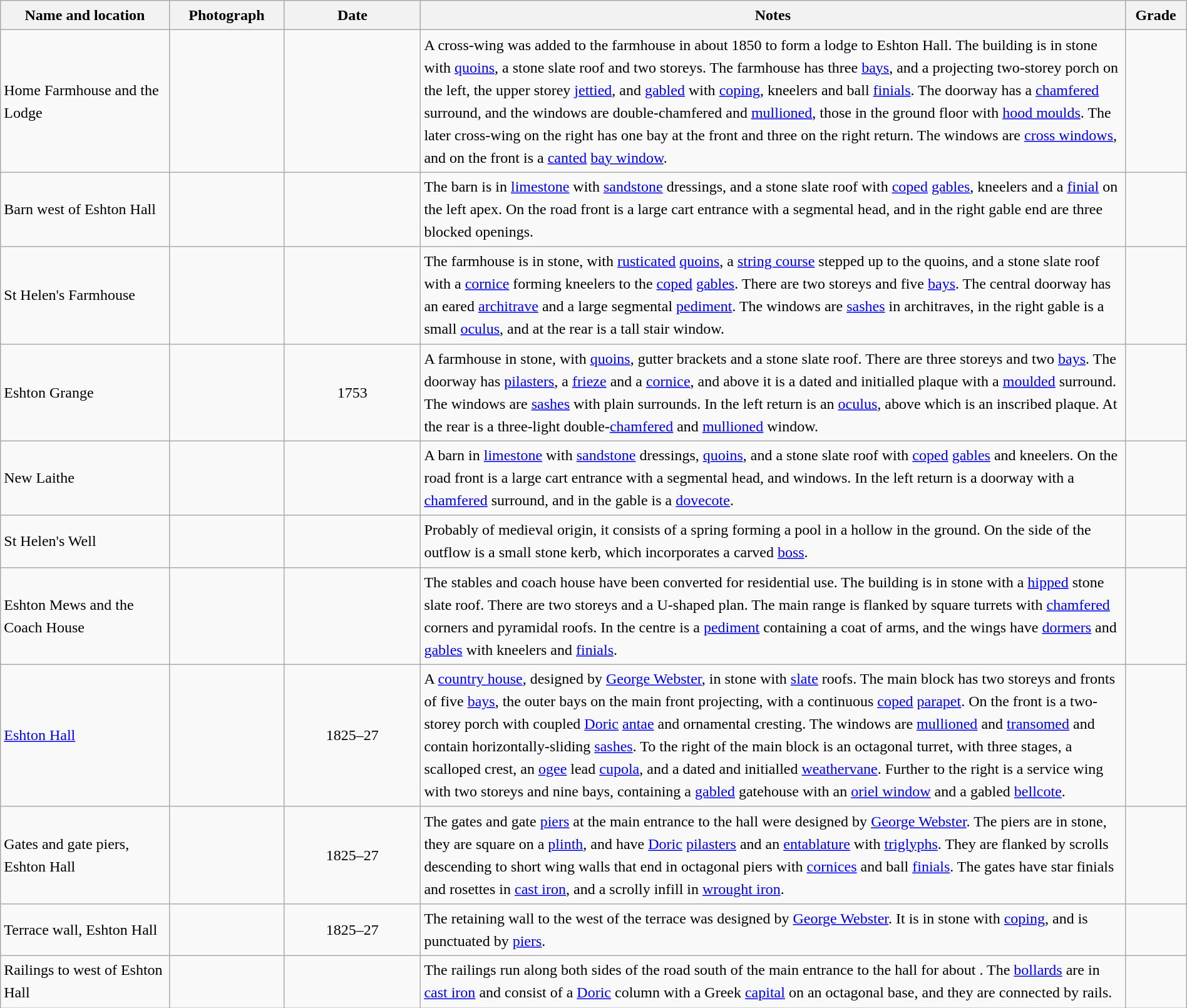<table class="wikitable sortable plainrowheaders" style="width:100%; border:0px; text-align:left; line-height:150%">
<tr>
<th scope="col"  style="width:150px">Name and location</th>
<th scope="col"  style="width:100px" class="unsortable">Photograph</th>
<th scope="col"  style="width:120px">Date</th>
<th scope="col"  style="width:650px" class="unsortable">Notes</th>
<th scope="col"  style="width:50px">Grade</th>
</tr>
<tr>
<td>Home Farmhouse and the Lodge<br><small></small></td>
<td></td>
<td align="center"></td>
<td>A cross-wing was added to the farmhouse in about 1850 to form a lodge to Eshton Hall.  The building is in stone with <a href='#'>quoins</a>, a stone slate roof and two storeys.  The farmhouse has three <a href='#'>bays</a>, and a projecting two-storey porch on the left, the upper storey <a href='#'>jettied</a>, and <a href='#'>gabled</a> with <a href='#'>coping</a>, kneelers and ball <a href='#'>finials</a>.  The doorway has a <a href='#'>chamfered</a> surround, and the windows are double-chamfered and <a href='#'>mullioned</a>, those in the ground floor with <a href='#'>hood moulds</a>.  The later cross-wing on the right has one bay at the front and three on the right return.  The windows are <a href='#'>cross windows</a>, and on the front is a <a href='#'>canted</a> <a href='#'>bay window</a>.</td>
<td align="center" ></td>
</tr>
<tr>
<td>Barn west of Eshton Hall<br><small></small></td>
<td></td>
<td align="center"></td>
<td>The barn is in <a href='#'>limestone</a> with <a href='#'>sandstone</a> dressings, and a stone slate roof with <a href='#'>coped</a> <a href='#'>gables</a>, kneelers and a <a href='#'>finial</a> on the left apex.  On the road front is a large cart entrance with a segmental head, and in the right gable end are three blocked openings.</td>
<td align="center" ></td>
</tr>
<tr>
<td>St Helen's Farmhouse<br><small></small></td>
<td></td>
<td align="center"></td>
<td>The farmhouse is in stone, with <a href='#'>rusticated</a> <a href='#'>quoins</a>, a <a href='#'>string course</a> stepped up to the quoins, and a stone slate roof with a <a href='#'>cornice</a> forming kneelers to the <a href='#'>coped</a> <a href='#'>gables</a>.  There are two storeys and five <a href='#'>bays</a>.  The central doorway has an eared <a href='#'>architrave</a> and a large segmental <a href='#'>pediment</a>.  The windows are <a href='#'>sashes</a> in architraves, in the right gable is a small <a href='#'>oculus</a>, and at the rear is a tall stair window.</td>
<td align="center" ></td>
</tr>
<tr>
<td>Eshton Grange<br><small></small></td>
<td></td>
<td align="center">1753</td>
<td>A farmhouse in stone, with <a href='#'>quoins</a>, gutter brackets and a stone slate roof.  There are three storeys and two <a href='#'>bays</a>.  The doorway has <a href='#'>pilasters</a>, a <a href='#'>frieze</a> and a <a href='#'>cornice</a>, and above it is a dated and initialled plaque with a <a href='#'>moulded</a> surround.  The windows are <a href='#'>sashes</a> with plain surrounds.  In the left return is an <a href='#'>oculus</a>, above which is an inscribed plaque.  At the rear is a three-light double-<a href='#'>chamfered</a> and <a href='#'>mullioned</a> window.</td>
<td align="center" ></td>
</tr>
<tr>
<td>New Laithe<br><small></small></td>
<td></td>
<td align="center"></td>
<td>A barn in <a href='#'>limestone</a> with <a href='#'>sandstone</a> dressings, <a href='#'>quoins</a>, and a stone slate roof with <a href='#'>coped</a> <a href='#'>gables</a> and kneelers.  On the road front is a large cart entrance with a segmental head, and windows.  In the left return is a doorway with a <a href='#'>chamfered</a> surround, and in the gable is a <a href='#'>dovecote</a>.</td>
<td align="center" ></td>
</tr>
<tr>
<td>St Helen's Well<br><small></small></td>
<td></td>
<td align="center"></td>
<td>Probably of medieval origin, it consists of a spring forming a pool in a hollow in the ground.  On the side of the outflow is a small stone kerb, which incorporates a carved <a href='#'>boss</a>.</td>
<td align="center" ></td>
</tr>
<tr>
<td>Eshton Mews and the Coach House<br><small></small></td>
<td></td>
<td align="center"></td>
<td>The stables and coach house have been converted for residential use.  The building is in stone with a <a href='#'>hipped</a> stone slate roof.  There are two storeys and a U-shaped plan.  The main range is flanked by square turrets with <a href='#'>chamfered</a> corners and pyramidal roofs.  In the centre is a <a href='#'>pediment</a> containing a coat of arms, and the wings have <a href='#'>dormers</a> and <a href='#'>gables</a> with kneelers and <a href='#'>finials</a>.</td>
<td align="center" ></td>
</tr>
<tr>
<td><a href='#'>Eshton Hall</a><br><small></small></td>
<td></td>
<td align="center">1825–27</td>
<td>A <a href='#'>country house</a>, designed by <a href='#'>George Webster</a>, in stone with <a href='#'>slate</a> roofs.  The main block has two storeys and fronts of five <a href='#'>bays</a>, the outer bays on the main front projecting, with a continuous <a href='#'>coped</a> <a href='#'>parapet</a>.  On the front is a two-storey porch with coupled <a href='#'>Doric</a> <a href='#'>antae</a> and ornamental cresting.  The windows are <a href='#'>mullioned</a> and <a href='#'>transomed</a> and contain horizontally-sliding <a href='#'>sashes</a>.  To the right of the main block is an octagonal turret, with three stages, a scalloped crest, an <a href='#'>ogee</a> lead <a href='#'>cupola</a>, and a dated and initialled <a href='#'>weathervane</a>.  Further to the right is a service wing with two storeys and nine bays, containing a <a href='#'>gabled</a> gatehouse with an <a href='#'>oriel window</a> and a gabled <a href='#'>bellcote</a>.</td>
<td align="center" ></td>
</tr>
<tr>
<td>Gates and gate piers, Eshton Hall<br><small></small></td>
<td></td>
<td align="center">1825–27</td>
<td>The gates and gate <a href='#'>piers</a> at the main entrance to the hall were designed by <a href='#'>George Webster</a>.  The piers are in stone, they are square on a <a href='#'>plinth</a>, and have <a href='#'>Doric</a> <a href='#'>pilasters</a> and an <a href='#'>entablature</a> with <a href='#'>triglyphs</a>.  They are flanked by scrolls descending to short wing walls that end in octagonal piers with <a href='#'>cornices</a> and ball <a href='#'>finials</a>.  The gates have star finials and rosettes in <a href='#'>cast iron</a>, and a scrolly infill in <a href='#'>wrought iron</a>.</td>
<td align="center" ></td>
</tr>
<tr>
<td>Terrace wall, Eshton Hall<br><small></small></td>
<td></td>
<td align="center">1825–27</td>
<td>The retaining wall to the west of the terrace was designed by <a href='#'>George Webster</a>.  It is in stone with <a href='#'>coping</a>, and is punctuated by <a href='#'>piers</a>.</td>
<td align="center" ></td>
</tr>
<tr>
<td>Railings to west of Eshton Hall<br><small></small></td>
<td></td>
<td align="center"></td>
<td>The railings run along both sides of the road south of the main entrance to the hall for about .  The <a href='#'>bollards</a> are in <a href='#'>cast iron</a> and consist of a <a href='#'>Doric</a> column with a Greek <a href='#'>capital</a> on an octagonal base, and they are connected by rails.</td>
<td align="center" ></td>
</tr>
<tr>
</tr>
</table>
